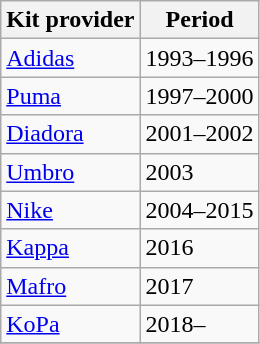<table class="wikitable">
<tr>
<th>Kit provider</th>
<th>Period</th>
</tr>
<tr>
<td> <a href='#'>Adidas</a></td>
<td>1993–1996</td>
</tr>
<tr>
<td> <a href='#'>Puma</a></td>
<td>1997–2000</td>
</tr>
<tr>
<td> <a href='#'>Diadora</a></td>
<td>2001–2002</td>
</tr>
<tr>
<td> <a href='#'>Umbro</a></td>
<td>2003</td>
</tr>
<tr>
<td> <a href='#'>Nike</a></td>
<td>2004–2015</td>
</tr>
<tr>
<td> <a href='#'>Kappa</a></td>
<td>2016</td>
</tr>
<tr>
<td> <a href='#'>Mafro</a></td>
<td>2017</td>
</tr>
<tr>
<td> <a href='#'>KoPa</a></td>
<td>2018–</td>
</tr>
<tr>
</tr>
</table>
